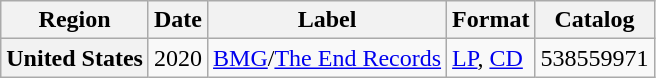<table class="wikitable plainrowheaders">
<tr>
<th>Region</th>
<th>Date</th>
<th>Label</th>
<th>Format</th>
<th>Catalog</th>
</tr>
<tr>
<th scope="row">United States</th>
<td>2020</td>
<td><a href='#'>BMG</a>/<a href='#'>The End Records</a></td>
<td><a href='#'>LP</a>, <a href='#'>CD</a></td>
<td>538559971</td>
</tr>
</table>
